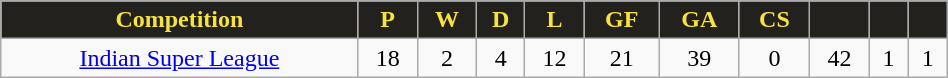<table class="wikitable" style="text-align:center;width:50%;">
<tr>
<th style="background:#22211D; color:#F7E33F">Competition</th>
<th style="background:#22211D; color:#F7E33F">P</th>
<th style="background:#22211D; color:#F7E33F">W</th>
<th style="background:#22211D; color:#F7E33F">D</th>
<th style="background:#22211D; color:#F7E33F">L</th>
<th style="background:#22211D; color:#F7E33F">GF</th>
<th style="background:#22211D; color:#F7E33F">GA</th>
<th style="background:#22211D; color:#F7E33F">CS</th>
<th style="background:#22211D; color:#F7E33F"></th>
<th style="background:#22211D; color:#F7E33F"></th>
<th style="background:#22211D; color:#F7E33F"></th>
</tr>
<tr>
<td><a href='#'>Indian Super League</a></td>
<td>18</td>
<td>2</td>
<td>4</td>
<td>12</td>
<td>21</td>
<td>39</td>
<td>0</td>
<td>42</td>
<td>1</td>
<td>1</td>
</tr>
</table>
